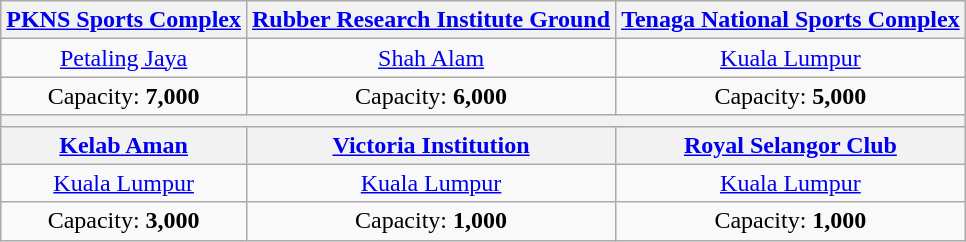<table class="wikitable" style="text-align:center">
<tr>
<th><a href='#'>PKNS Sports Complex</a></th>
<th><a href='#'>Rubber Research Institute Ground</a></th>
<th><a href='#'>Tenaga National Sports Complex</a></th>
</tr>
<tr>
<td><a href='#'>Petaling Jaya</a></td>
<td><a href='#'>Shah Alam</a></td>
<td><a href='#'>Kuala Lumpur</a></td>
</tr>
<tr>
<td>Capacity: <strong>7,000</strong></td>
<td>Capacity: <strong>6,000</strong></td>
<td>Capacity: <strong>5,000</strong></td>
</tr>
<tr>
<th colspan=3></th>
</tr>
<tr>
<th><a href='#'>Kelab Aman</a></th>
<th><a href='#'>Victoria Institution</a></th>
<th><a href='#'>Royal Selangor Club</a></th>
</tr>
<tr>
<td><a href='#'>Kuala Lumpur</a></td>
<td><a href='#'>Kuala Lumpur</a></td>
<td><a href='#'>Kuala Lumpur</a></td>
</tr>
<tr>
<td>Capacity: <strong>3,000</strong></td>
<td>Capacity: <strong>1,000</strong></td>
<td>Capacity: <strong>1,000</strong></td>
</tr>
</table>
